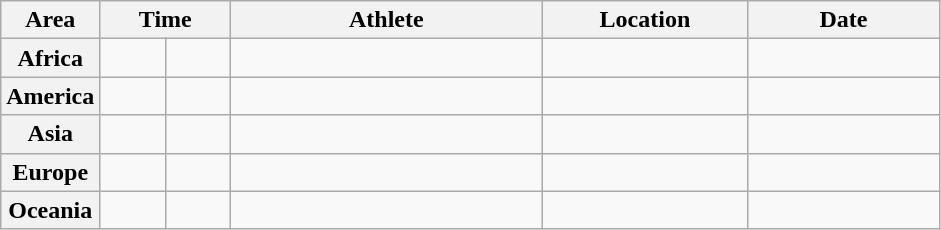<table class="wikitable">
<tr>
<th width="45">Area</th>
<th width="80" colspan="2">Time</th>
<th width="200">Athlete</th>
<th width="130">Location</th>
<th width="120">Date</th>
</tr>
<tr>
<th>Africa</th>
<td align="center"></td>
<td align="center"></td>
<td></td>
<td></td>
<td align="right"></td>
</tr>
<tr>
<th>America</th>
<td align="center"></td>
<td align="center"></td>
<td></td>
<td></td>
<td align="right"></td>
</tr>
<tr>
<th>Asia</th>
<td align="center"></td>
<td align="center"></td>
<td></td>
<td></td>
<td align="right"></td>
</tr>
<tr>
<th>Europe</th>
<td align="center"></td>
<td align="center"></td>
<td></td>
<td></td>
<td align="right"></td>
</tr>
<tr>
<th>Oceania</th>
<td align="center"></td>
<td align="center"></td>
<td></td>
<td></td>
<td align="right"></td>
</tr>
</table>
